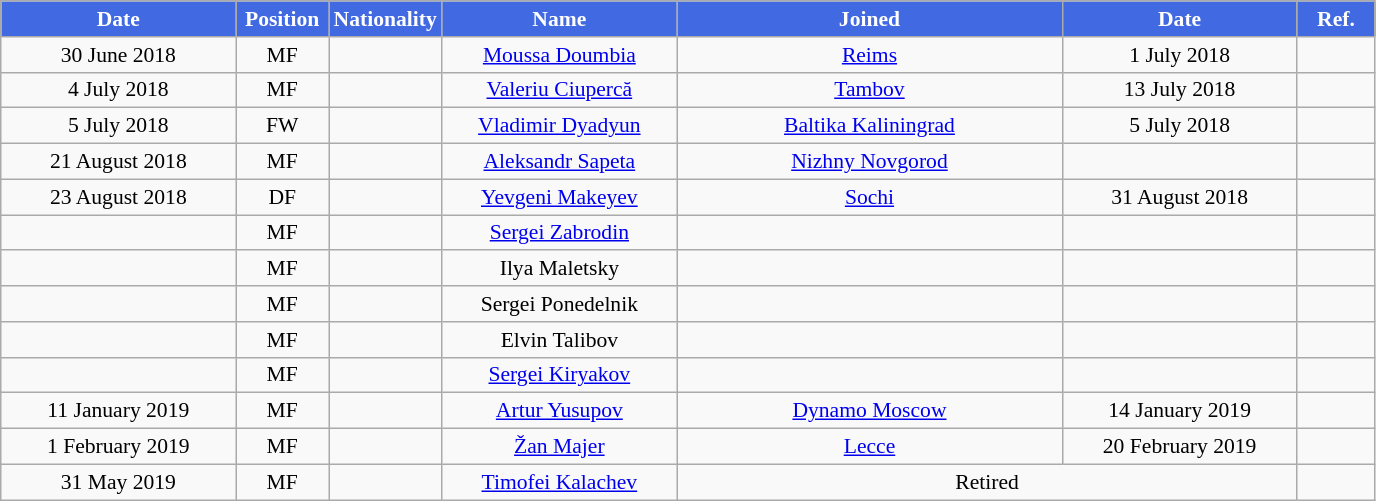<table class="wikitable"  style="text-align:center; font-size:90%; ">
<tr>
<th style="background:#4169E1; color:white; width:150px;">Date</th>
<th style="background:#4169E1; color:white; width:55px;">Position</th>
<th style="background:#4169E1; color:white; width:55px;">Nationality</th>
<th style="background:#4169E1; color:white; width:150px;">Name</th>
<th style="background:#4169E1; color:white; width:250px;">Joined</th>
<th style="background:#4169E1; color:white; width:150px;">Date</th>
<th style="background:#4169E1; color:white; width:45px;">Ref.</th>
</tr>
<tr>
<td>30 June 2018</td>
<td>MF</td>
<td></td>
<td><a href='#'>Moussa Doumbia</a></td>
<td><a href='#'>Reims</a></td>
<td>1 July 2018</td>
<td></td>
</tr>
<tr>
<td>4 July 2018</td>
<td>MF</td>
<td></td>
<td><a href='#'>Valeriu Ciupercă</a></td>
<td><a href='#'>Tambov</a></td>
<td>13 July 2018</td>
<td></td>
</tr>
<tr>
<td>5 July 2018</td>
<td>FW</td>
<td></td>
<td><a href='#'>Vladimir Dyadyun</a></td>
<td><a href='#'>Baltika Kaliningrad</a></td>
<td>5 July 2018</td>
<td></td>
</tr>
<tr>
<td>21 August 2018</td>
<td>MF</td>
<td></td>
<td><a href='#'>Aleksandr Sapeta</a></td>
<td><a href='#'>Nizhny Novgorod</a></td>
<td></td>
<td></td>
</tr>
<tr>
<td>23 August 2018</td>
<td>DF</td>
<td></td>
<td><a href='#'>Yevgeni Makeyev</a></td>
<td><a href='#'>Sochi</a></td>
<td>31 August 2018</td>
<td></td>
</tr>
<tr>
<td></td>
<td>MF</td>
<td></td>
<td><a href='#'>Sergei Zabrodin</a></td>
<td></td>
<td></td>
<td></td>
</tr>
<tr>
<td></td>
<td>MF</td>
<td></td>
<td>Ilya Maletsky</td>
<td></td>
<td></td>
<td></td>
</tr>
<tr>
<td></td>
<td>MF</td>
<td></td>
<td>Sergei Ponedelnik</td>
<td></td>
<td></td>
<td></td>
</tr>
<tr>
<td></td>
<td>MF</td>
<td></td>
<td>Elvin Talibov</td>
<td></td>
<td></td>
<td></td>
</tr>
<tr>
<td></td>
<td>MF</td>
<td></td>
<td><a href='#'>Sergei Kiryakov</a></td>
<td></td>
<td></td>
<td></td>
</tr>
<tr>
<td>11 January 2019</td>
<td>MF</td>
<td></td>
<td><a href='#'>Artur Yusupov</a></td>
<td><a href='#'>Dynamo Moscow</a></td>
<td>14 January 2019</td>
<td></td>
</tr>
<tr>
<td>1 February 2019</td>
<td>MF</td>
<td></td>
<td><a href='#'>Žan Majer</a></td>
<td><a href='#'>Lecce</a></td>
<td>20 February 2019</td>
<td></td>
</tr>
<tr>
<td>31 May 2019</td>
<td>MF</td>
<td></td>
<td><a href='#'>Timofei Kalachev</a></td>
<td colspan="2">Retired</td>
<td></td>
</tr>
</table>
